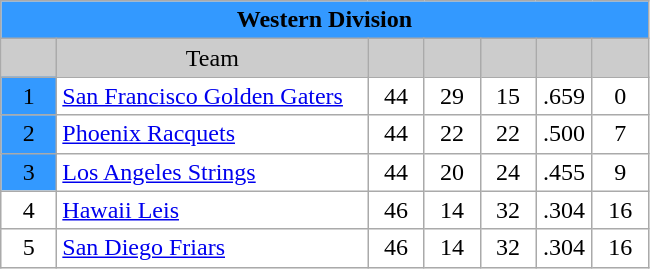<table class="wikitable" style="margin:1em; clear:right; text-align:left; line-height:normal; width=50%">
<tr>
<td style="text-align:center; background-color:#3399FF" colspan="7"><strong>Western Division</strong></td>
</tr>
<tr>
<td style="text-align:center; background-color:#CCCCCC; width:30px"></td>
<td style="text-align:center; background-color:#CCCCCC; width:200px">Team</td>
<td style="text-align:center; background-color:#CCCCCC; width:30px"></td>
<td style="text-align:center; background-color:#CCCCCC; width:30px"></td>
<td style="text-align:center; background-color:#CCCCCC; width:30px"></td>
<td style="text-align:center; background-color:#CCCCCC; width:30px"></td>
<td style="text-align:center; background-color:#CCCCCC; width:30px"></td>
</tr>
<tr>
<td style="text-align:center; background-color:#3399FF; width:30px">1</td>
<td style="text-align:left; background:white; width:150px"><a href='#'>San Francisco Golden Gaters</a></td>
<td style="text-align:center; background:white; width:30px">44</td>
<td style="text-align:center; background:white; width:30px">29</td>
<td style="text-align:center; background:white; width:30px">15</td>
<td style="text-align:center; background:white; width:30px">.659</td>
<td style="text-align:center; background:white; width:30px">0</td>
</tr>
<tr>
<td style="text-align:center; background:#3399FF; width:30px">2</td>
<td style="text-align:left; background:white; width:150px"><a href='#'>Phoenix Racquets</a></td>
<td style="text-align:center; background:white; width:30px">44</td>
<td style="text-align:center; background:white; width:30px">22</td>
<td style="text-align:center; background:white; width:30px">22</td>
<td style="text-align:center; background:white; width:30px">.500</td>
<td style="text-align:center; background:white; width:30px">7</td>
</tr>
<tr>
<td style="text-align:center; background-color:#3399FF; width:30px">3</td>
<td style="text-align:left; background:white; width:150px"><a href='#'>Los Angeles Strings</a></td>
<td style="text-align:center; background:white; width:30px">44</td>
<td style="text-align:center; background:white; width:30px">20</td>
<td style="text-align:center; background:white; width:30px">24</td>
<td style="text-align:center; background:white; width:30px">.455</td>
<td style="text-align:center; background:white; width:30px">9</td>
</tr>
<tr>
<td style="text-align:center; background:white; width:30px">4</td>
<td style="text-align:left; background:white; width:150px"><a href='#'>Hawaii Leis</a></td>
<td style="text-align:center; background:white; width:30px">46</td>
<td style="text-align:center; background:white; width:30px">14</td>
<td style="text-align:center; background:white; width:30px">32</td>
<td style="text-align:center; background:white; width:30px">.304</td>
<td style="text-align:center; background:white; width:30px">16</td>
</tr>
<tr>
<td style="text-align:center; background:white; width:30px">5</td>
<td style="text-align:left; background:white; width:150px"><a href='#'>San Diego Friars</a></td>
<td style="text-align:center; background:white; width:30px">46</td>
<td style="text-align:center; background:white; width:30px">14</td>
<td style="text-align:center; background:white; width:30px">32</td>
<td style="text-align:center; background:white; width:30px">.304</td>
<td style="text-align:center; background:white; width:30px">16</td>
</tr>
</table>
